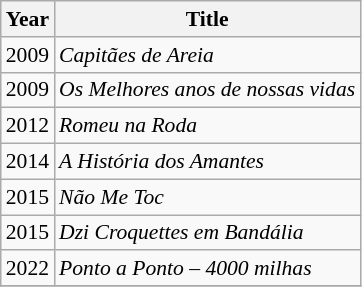<table class="wikitable" style="font-size: 90%;">
<tr>
<th>Year</th>
<th>Title</th>
</tr>
<tr>
<td>2009</td>
<td><em>Capitães de Areia</em></td>
</tr>
<tr>
<td>2009</td>
<td><em>Os Melhores anos de nossas vidas</em></td>
</tr>
<tr>
<td>2012</td>
<td><em>Romeu na Roda</em></td>
</tr>
<tr>
<td>2014</td>
<td><em>A História dos Amantes</em></td>
</tr>
<tr>
<td>2015</td>
<td><em>Não Me Toc</em></td>
</tr>
<tr>
<td>2015</td>
<td><em>Dzi Croquettes em Bandália</em></td>
</tr>
<tr>
<td>2022</td>
<td><em>Ponto a Ponto – 4000 milhas</em></td>
</tr>
<tr>
</tr>
</table>
